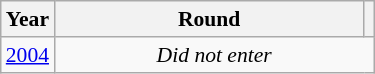<table class="wikitable" style="text-align: center; font-size:90%">
<tr>
<th>Year</th>
<th style="width:200px">Round</th>
<th></th>
</tr>
<tr>
<td><a href='#'>2004</a></td>
<td colspan="2"><em>Did not enter</em></td>
</tr>
</table>
